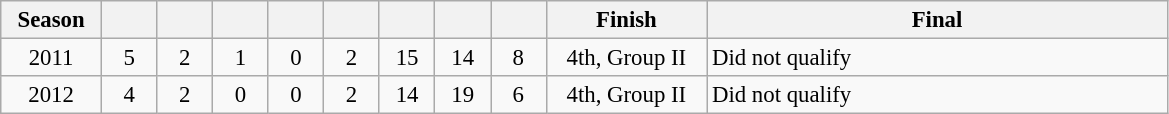<table class="wikitable" style="text-align:center;font-size:95%;">
<tr>
<th width=60>Season</th>
<th width=30></th>
<th width=30></th>
<th width=30></th>
<th width=30></th>
<th width=30></th>
<th width=30></th>
<th width=30></th>
<th width=30></th>
<th width=100>Finish</th>
<th width=300>Final</th>
</tr>
<tr>
<td>2011</td>
<td>5</td>
<td>2</td>
<td>1</td>
<td>0</td>
<td>2</td>
<td>15</td>
<td>14</td>
<td>8</td>
<td>4th, Group II</td>
<td align="left">Did not qualify</td>
</tr>
<tr>
<td>2012</td>
<td>4</td>
<td>2</td>
<td>0</td>
<td>0</td>
<td>2</td>
<td>14</td>
<td>19</td>
<td>6</td>
<td>4th, Group II</td>
<td align="left">Did not qualify</td>
</tr>
</table>
